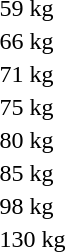<table>
<tr>
<td rowspan=2>59 kg<br></td>
<td rowspan=2></td>
<td rowspan=2></td>
<td></td>
</tr>
<tr>
<td></td>
</tr>
<tr>
<td rowspan=2>66 kg<br></td>
<td rowspan=2></td>
<td rowspan=2></td>
<td></td>
</tr>
<tr>
<td></td>
</tr>
<tr>
<td rowspan=2>71 kg<br></td>
<td rowspan=2></td>
<td rowspan=2></td>
<td></td>
</tr>
<tr>
<td></td>
</tr>
<tr>
<td rowspan=2>75 kg<br></td>
<td rowspan=2></td>
<td rowspan=2></td>
<td></td>
</tr>
<tr>
<td></td>
</tr>
<tr>
<td rowspan=2>80 kg<br></td>
<td rowspan=2></td>
<td rowspan=2></td>
<td></td>
</tr>
<tr>
<td></td>
</tr>
<tr>
<td rowspan=2>85 kg<br></td>
<td rowspan=2></td>
<td rowspan=2></td>
<td></td>
</tr>
<tr>
<td></td>
</tr>
<tr>
<td rowspan=2>98 kg<br></td>
<td rowspan=2></td>
<td rowspan=2></td>
<td></td>
</tr>
<tr>
<td></td>
</tr>
<tr>
<td rowspan=2>130 kg<br></td>
<td rowspan=2></td>
<td rowspan=2></td>
<td></td>
</tr>
<tr>
<td></td>
</tr>
</table>
